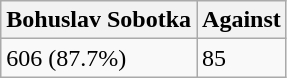<table class="wikitable">
<tr>
<th>Bohuslav Sobotka</th>
<th>Against</th>
</tr>
<tr>
<td>606 (87.7%)</td>
<td>85</td>
</tr>
</table>
